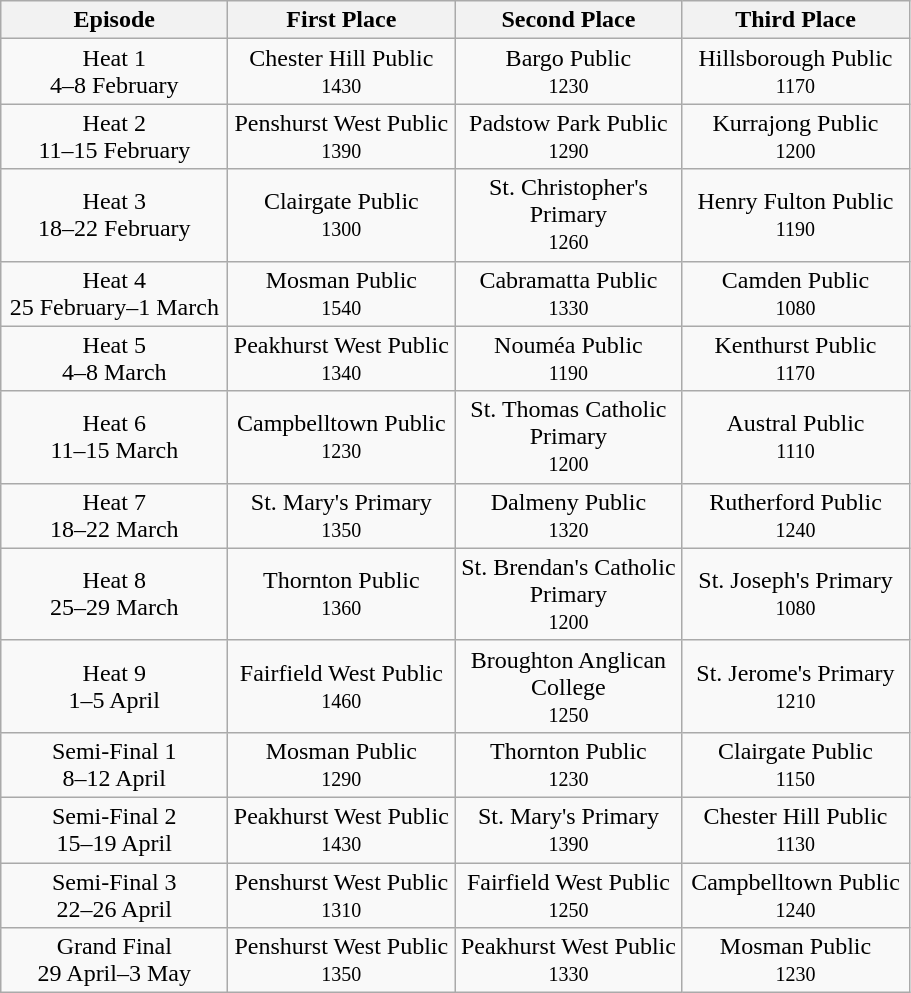<table class="wikitable">
<tr>
<th width=144>Episode</th>
<th width=144>First Place</th>
<th width=144>Second Place</th>
<th width=144>Third Place</th>
</tr>
<tr>
<td align=center>Heat 1<br>4–8 February</td>
<td align=center>Chester Hill Public<br><small>1430</small></td>
<td align=center>Bargo Public<br><small>1230</small></td>
<td align=center>Hillsborough Public<br><small>1170</small></td>
</tr>
<tr>
<td align=center>Heat 2<br>11–15 February</td>
<td align=center>Penshurst West Public<br><small>1390</small></td>
<td align=center>Padstow Park Public<br><small>1290</small></td>
<td align=center>Kurrajong Public<br><small>1200</small></td>
</tr>
<tr>
<td align=center>Heat 3<br>18–22 February</td>
<td align=center>Clairgate Public<br><small>1300</small></td>
<td align=center>St. Christopher's Primary<br><small>1260</small></td>
<td align=center>Henry Fulton Public<br><small>1190</small></td>
</tr>
<tr>
<td align=center>Heat 4<br>25 February–1 March</td>
<td align=center>Mosman Public<br><small>1540</small></td>
<td align=center>Cabramatta Public<br><small>1330</small></td>
<td align=center>Camden Public<br><small>1080</small></td>
</tr>
<tr>
<td align=center>Heat 5<br>4–8 March</td>
<td align=center>Peakhurst West Public<br><small>1340</small></td>
<td align=center>Nouméa Public<br><small>1190</small></td>
<td align=center>Kenthurst Public<br><small>1170</small></td>
</tr>
<tr>
<td align=center>Heat 6<br>11–15 March</td>
<td align=center>Campbelltown Public<br><small>1230</small></td>
<td align=center>St. Thomas Catholic Primary<br><small>1200</small></td>
<td align=center>Austral Public<br><small>1110</small></td>
</tr>
<tr>
<td align=center>Heat 7<br>18–22 March</td>
<td align=center>St. Mary's Primary<br><small>1350</small></td>
<td align=center>Dalmeny Public<br><small>1320</small></td>
<td align=center>Rutherford Public<br><small>1240</small></td>
</tr>
<tr>
<td align=center>Heat 8<br>25–29 March</td>
<td align=center>Thornton Public<br><small>1360</small></td>
<td align=center>St. Brendan's Catholic Primary<br><small>1200</small></td>
<td align=center>St. Joseph's Primary<br><small>1080</small></td>
</tr>
<tr>
<td align=center>Heat 9<br>1–5 April</td>
<td align=center>Fairfield West Public<br><small>1460</small></td>
<td align=center>Broughton Anglican College<br><small>1250</small></td>
<td align=center>St. Jerome's Primary<br><small>1210</small></td>
</tr>
<tr>
<td align=center>Semi-Final 1<br>8–12 April</td>
<td align=center>Mosman Public<br><small>1290</small></td>
<td align=center>Thornton Public<br><small>1230</small></td>
<td align=center>Clairgate Public<br><small>1150</small></td>
</tr>
<tr>
<td align=center>Semi-Final 2<br>15–19 April</td>
<td align=center>Peakhurst West Public<br><small>1430</small></td>
<td align=center>St. Mary's Primary<br><small>1390</small></td>
<td align=center>Chester Hill Public<br><small>1130</small></td>
</tr>
<tr>
<td align=center>Semi-Final 3<br>22–26 April</td>
<td align=center>Penshurst West Public<br><small>1310</small></td>
<td align=center>Fairfield West Public<br><small>1250</small></td>
<td align=center>Campbelltown Public<br><small>1240</small></td>
</tr>
<tr>
<td align=center>Grand Final<br>29 April–3 May</td>
<td align=center>Penshurst West Public<br><small>1350</small></td>
<td align=center>Peakhurst West Public<br><small>1330</small></td>
<td align=center>Mosman Public<br><small>1230</small></td>
</tr>
</table>
